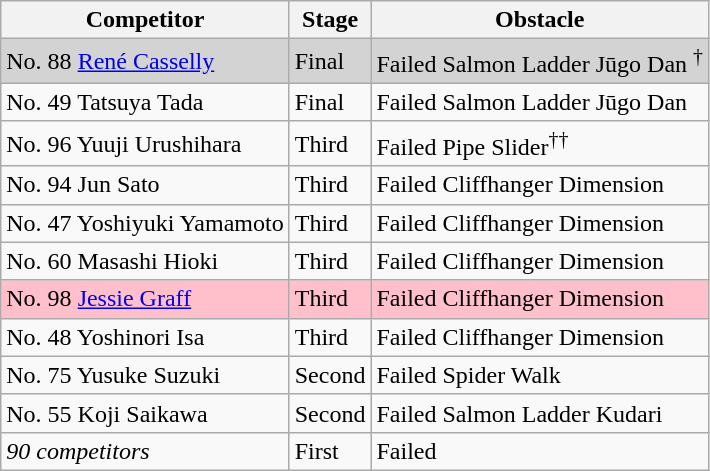<table class="wikitable">
<tr>
<th>Competitor</th>
<th>Stage</th>
<th>Obstacle</th>
</tr>
<tr bgcolor="lightgray">
<td>No. 88 <a href='#'>René Casselly</a></td>
<td>Final</td>
<td>Failed Salmon Ladder Jūgo Dan <sup>†</sup></td>
</tr>
<tr>
<td>No. 49 Tatsuya Tada</td>
<td>Final</td>
<td>Failed Salmon Ladder Jūgo Dan</td>
</tr>
<tr>
<td>No. 96 Yuuji Urushihara</td>
<td>Third</td>
<td>Failed Pipe Slider<sup>††</sup></td>
</tr>
<tr>
<td>No. 94 Jun Sato</td>
<td>Third</td>
<td>Failed Cliffhanger Dimension</td>
</tr>
<tr>
<td>No. 47 Yoshiyuki Yamamoto</td>
<td>Third</td>
<td>Failed Cliffhanger Dimension</td>
</tr>
<tr>
<td>No. 60 Masashi Hioki</td>
<td>Third</td>
<td>Failed Cliffhanger Dimension</td>
</tr>
<tr bgcolor="pink">
<td>No. 98 <a href='#'>Jessie Graff</a></td>
<td>Third</td>
<td>Failed Cliffhanger Dimension</td>
</tr>
<tr>
<td>No. 48 Yoshinori Isa</td>
<td>Third</td>
<td>Failed Cliffhanger Dimension</td>
</tr>
<tr>
<td>No. 75 Yusuke Suzuki</td>
<td>Second</td>
<td>Failed Spider Walk</td>
</tr>
<tr>
<td>No. 55 Koji Saikawa</td>
<td>Second</td>
<td>Failed Salmon Ladder Kudari</td>
</tr>
<tr>
<td><em>90 competitors</em></td>
<td>First</td>
<td>Failed</td>
</tr>
</table>
